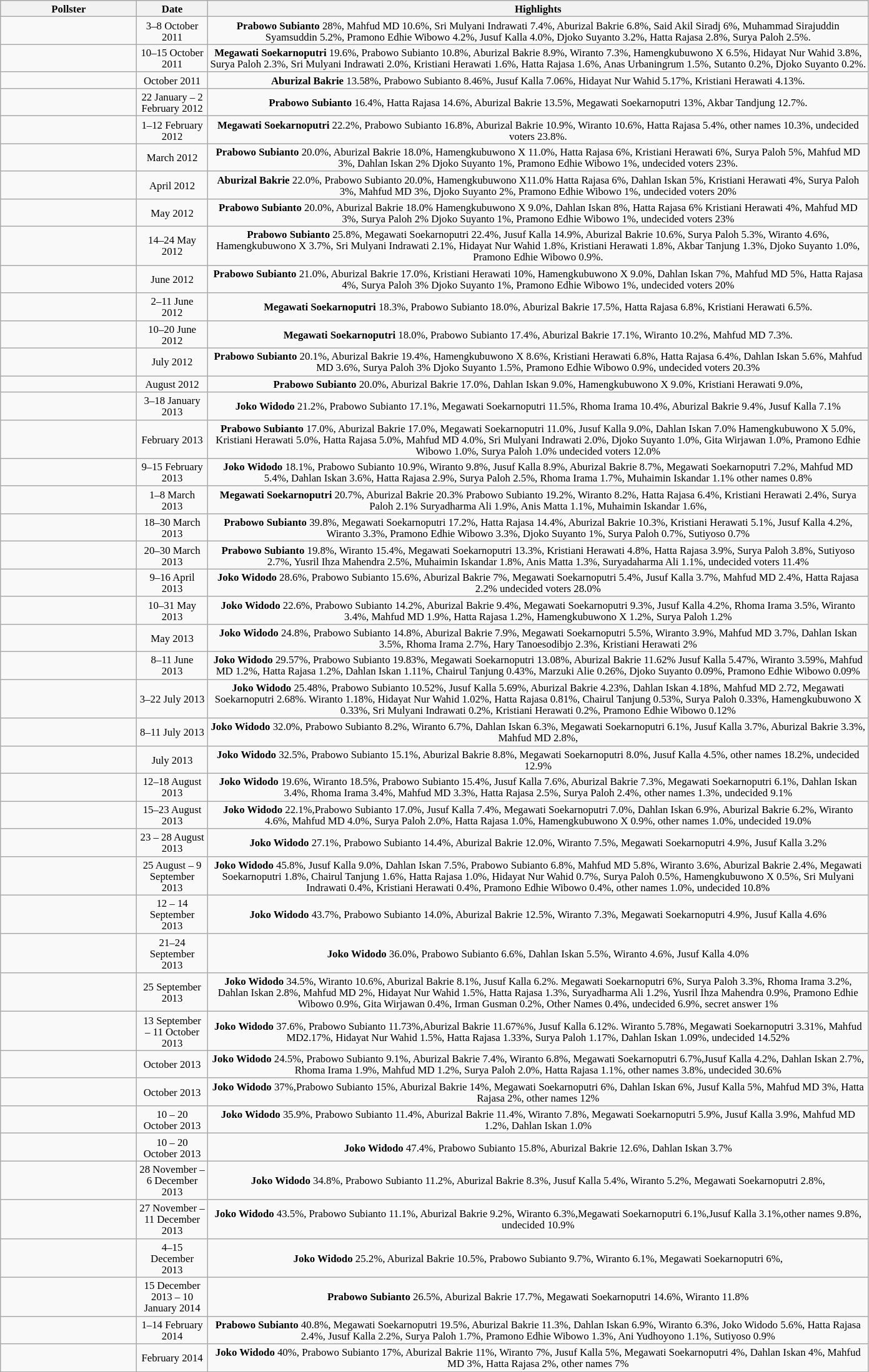<table class="wikitable sortable" style="text-align: center; font-size: 70%;">
<tr style="background:lightgrey;">
<th style="width:140px;">Pollster</th>
<th style="width:70px;">Date</th>
<th style="width:700px;">Highlights</th>
</tr>
<tr>
<td></td>
<td>3–8 October 2011</td>
<td><strong>Prabowo Subianto</strong> 28%, Mahfud MD 10.6%, Sri Mulyani Indrawati 7.4%, Aburizal Bakrie 6.8%, Said Akil Siradj 6%, Muhammad Sirajuddin Syamsuddin 5.2%, Pramono Edhie Wibowo 4.2%, Jusuf Kalla 4.0%, Djoko Suyanto 3.2%, Hatta Rajasa 2.8%, Surya Paloh 2.5%.</td>
</tr>
<tr>
<td></td>
<td>10–15 October 2011</td>
<td><strong>Megawati Soekarnoputri</strong> 19.6%, Prabowo Subianto 10.8%, Aburizal Bakrie 8.9%, Wiranto 7.3%, Hamengkubuwono X 6.5%, Hidayat Nur Wahid 3.8%, Surya Paloh 2.3%, Sri Mulyani Indrawati 2.0%, Kristiani Herawati 1.6%, Hatta Rajasa 1.6%, Anas Urbaningrum 1.5%, Sutanto 0.2%, Djoko Suyanto 0.2%.</td>
</tr>
<tr>
<td></td>
<td>October 2011</td>
<td><strong>Aburizal Bakrie</strong> 13.58%, Prabowo Subianto 8.46%, Jusuf Kalla 7.06%, Hidayat Nur Wahid 5.17%, Kristiani Herawati 4.13%.</td>
</tr>
<tr>
<td></td>
<td>22 January – 2 February 2012</td>
<td><strong>Prabowo Subianto</strong> 16.4%, Hatta Rajasa 14.6%, Aburizal Bakrie 13.5%, Megawati Soekarnoputri 13%, Akbar Tandjung 12.7%.</td>
</tr>
<tr>
<td> </td>
<td>1–12 February 2012</td>
<td><strong>Megawati Soekarnoputri</strong> 22.2%, Prabowo Subianto 16.8%, Aburizal Bakrie 10.9%, Wiranto 10.6%, Hatta Rajasa 5.4%, other names 10.3%, undecided voters 23.8%.</td>
</tr>
<tr>
<td></td>
<td>March 2012</td>
<td><strong>Prabowo Subianto</strong> 20.0%, Aburizal Bakrie 18.0%, Hamengkubuwono X 11.0%, Hatta Rajasa 6%, Kristiani Herawati 6%, Surya Paloh 5%, Mahfud MD 3%, Dahlan Iskan 2% Djoko Suyanto 1%, Pramono Edhie Wibowo 1%, undecided voters 23%.</td>
</tr>
<tr>
<td></td>
<td>April 2012</td>
<td><strong>Aburizal Bakrie</strong> 22.0%, Prabowo Subianto 20.0%, Hamengkubuwono X11.0% Hatta Rajasa 6%, Dahlan Iskan 5%, Kristiani Herawati 4%, Surya Paloh 3%, Mahfud MD 3%, Djoko Suyanto 2%, Pramono Edhie Wibowo 1%, undecided voters 20%</td>
</tr>
<tr>
<td></td>
<td>May 2012</td>
<td><strong>Prabowo Subianto</strong> 20.0%, Aburizal Bakrie 18.0% Hamengkubuwono X 9.0%, Dahlan Iskan 8%, Hatta Rajasa 6% Kristiani Herawati 4%, Mahfud MD 3%, Surya Paloh 2%  Djoko Suyanto 1%, Pramono Edhie Wibowo 1%, undecided voters 23%</td>
</tr>
<tr>
<td></td>
<td>14–24 May 2012</td>
<td><strong>Prabowo Subianto</strong> 25.8%, Megawati Soekarnoputri 22.4%, Jusuf Kalla 14.9%, Aburizal Bakrie 10.6%, Surya Paloh 5.3%, Wiranto 4.6%, Hamengkubuwono X 3.7%, Sri Mulyani Indrawati 2.1%, Hidayat Nur Wahid 1.8%, Kristiani Herawati 1.8%, Akbar Tanjung 1.3%, Djoko Suyanto 1.0%, Pramono Edhie Wibowo 0.9%.</td>
</tr>
<tr>
<td></td>
<td>June 2012</td>
<td><strong>Prabowo Subianto</strong> 21.0%, Aburizal Bakrie 17.0%, Kristiani Herawati 10%, Hamengkubuwono X 9.0%, Dahlan Iskan 7%, Mahfud MD 5%, Hatta Rajasa 4%, Surya Paloh 3%  Djoko Suyanto 1%, Pramono Edhie Wibowo 1%, undecided voters 20%</td>
</tr>
<tr>
<td></td>
<td>2–11 June 2012</td>
<td><strong>Megawati Soekarnoputri</strong> 18.3%, Prabowo Subianto 18.0%, Aburizal Bakrie 17.5%, Hatta Rajasa 6.8%, Kristiani Herawati 6.5%.</td>
</tr>
<tr>
<td></td>
<td>10–20 June 2012</td>
<td><strong>Megawati Soekarnoputri</strong> 18.0%, Prabowo Subianto 17.4%, Aburizal Bakrie 17.1%, Wiranto 10.2%, Mahfud MD 7.3%.</td>
</tr>
<tr>
<td></td>
<td>July 2012</td>
<td><strong>Prabowo Subianto</strong> 20.1%, Aburizal Bakrie 19.4%, Hamengkubuwono X 8.6%, Kristiani Herawati 6.8%, Hatta Rajasa 6.4%, Dahlan Iskan 5.6%, Mahfud MD 3.6%, Surya Paloh 3%  Djoko Suyanto 1.5%, Pramono Edhie Wibowo 0.9%, undecided voters 20.3%</td>
</tr>
<tr>
<td></td>
<td>August 2012</td>
<td><strong>Prabowo Subianto</strong> 20.0%, Aburizal Bakrie 17.0%, Dahlan Iskan 9.0%, Hamengkubuwono X 9.0%, Kristiani Herawati 9.0%,</td>
</tr>
<tr>
<td></td>
<td>3–18 January 2013</td>
<td><strong>Joko Widodo</strong> 21.2%, Prabowo Subianto 17.1%, Megawati Soekarnoputri 11.5%, Rhoma Irama 10.4%, Aburizal Bakrie 9.4%, Jusuf Kalla 7.1%</td>
</tr>
<tr>
<td></td>
<td>February 2013</td>
<td><strong>Prabowo Subianto</strong> 17.0%, Aburizal Bakrie 17.0%, Megawati Soekarnoputri 11.0%, Jusuf Kalla 9.0%, Dahlan Iskan 7.0%  Hamengkubuwono X 5.0%, Kristiani Herawati 5.0%, Hatta Rajasa 5.0%, Mahfud MD 4.0%, Sri Mulyani Indrawati 2.0%, Djoko Suyanto 1.0%, Gita Wirjawan 1.0%, Pramono Edhie Wibowo 1.0%, Surya Paloh 1.0% undecided voters 12.0%</td>
</tr>
<tr>
<td></td>
<td>9–15 February 2013</td>
<td><strong>Joko Widodo</strong> 18.1%, Prabowo Subianto 10.9%, Wiranto 9.8%, Jusuf Kalla 8.9%, Aburizal Bakrie 8.7%, Megawati Soekarnoputri 7.2%, Mahfud MD 5.4%, Dahlan Iskan 3.6%, Hatta Rajasa 2.9%, Surya Paloh 2.5%, Rhoma Irama 1.7%, Muhaimin Iskandar 1.1% other names 0.8%</td>
</tr>
<tr>
<td></td>
<td>1–8 March 2013</td>
<td><strong>Megawati Soekarnoputri</strong> 20.7%, Aburizal Bakrie 20.3% Prabowo Subianto 19.2%, Wiranto 8.2%, Hatta Rajasa 6.4%, Kristiani Herawati 2.4%, Surya Paloh 2.1% Suryadharma Ali 1.9%, Anis Matta 1.1%, Muhaimin Iskandar 1.6%,</td>
</tr>
<tr>
<td></td>
<td>18–30 March 2013</td>
<td><strong>Prabowo Subianto</strong> 39.8%, Megawati Soekarnoputri 17.2%, Hatta Rajasa 14.4%, Aburizal Bakrie 10.3%, Kristiani Herawati 5.1%, Jusuf Kalla 4.2%, Wiranto 3.3%, Pramono Edhie Wibowo 3.3%, Djoko Suyanto 1%, Surya Paloh 0.7%, Sutiyoso 0.7%</td>
</tr>
<tr>
<td></td>
<td>20–30 March 2013</td>
<td><strong>Prabowo Subianto</strong> 19.8%, Wiranto 15.4%, Megawati Soekarnoputri 13.3%, Kristiani Herawati 4.8%, Hatta Rajasa 3.9%, Surya Paloh 3.8%, Sutiyoso 2.7%, Yusril Ihza Mahendra 2.5%, Muhaimin Iskandar 1.8%, Anis Matta 1.3%, Suryadaharma Ali 1.1%, undecided voters 11.4%</td>
</tr>
<tr>
<td></td>
<td>9–16 April 2013</td>
<td><strong>Joko Widodo</strong> 28.6%, Prabowo Subianto 15.6%, Aburizal Bakrie 7%, Megawati Soekarnoputri 5.4%, Jusuf Kalla 3.7%, Mahfud MD 2.4%, Hatta Rajasa 2.2% undecided voters 28.0%</td>
</tr>
<tr>
<td></td>
<td>10–31 May 2013</td>
<td><strong>Joko Widodo</strong> 22.6%, Prabowo Subianto 14.2%, Aburizal Bakrie 9.4%, Megawati Soekarnoputri 9.3%, Jusuf Kalla 4.2%, Rhoma Irama 3.5%, Wiranto 3.4%, Mahfud MD 1.9%, Hatta Rajasa 1.2%, Hamengkubuwono X 1.2%, Surya Paloh 1.2%</td>
</tr>
<tr>
<td></td>
<td>May 2013</td>
<td><strong>Joko Widodo</strong> 24.8%, Prabowo Subianto 14.8%, Aburizal Bakrie 7.9%, Megawati Soekarnoputri 5.5%, Wiranto 3.9%, Mahfud MD 3.7%, Dahlan Iskan 3.5%, Rhoma Irama 2.7%, Hary Tanoesodibjo 2.3%, Kristiani Herawati 2%</td>
</tr>
<tr>
<td></td>
<td>8–11 June 2013</td>
<td><strong>Joko Widodo</strong> 29.57%, Prabowo Subianto 19.83%, Megawati Soekarnoputri 13.08%, Aburizal Bakrie 11.62% Jusuf Kalla 5.47%, Wiranto 3.59%, Mahfud MD 1.2%, Hatta Rajasa 1.2%, Dahlan Iskan 1.11%, Chairul Tanjung 0.43%, Marzuki Alie 0.26%, Djoko Suyanto 0.09%, Pramono Edhie Wibowo 0.09%</td>
</tr>
<tr>
<td></td>
<td>3–22 July 2013</td>
<td><strong>Joko Widodo</strong> 25.48%, Prabowo Subianto 10.52%, Jusuf Kalla 5.69%, Aburizal Bakrie 4.23%, Dahlan Iskan 4.18%, Mahfud MD 2.72, Megawati Soekarnoputri 2.68%. Wiranto 1.18%, Hidayat Nur Wahid 1.02%, Hatta Rajasa 0.81%, Chairul Tanjung 0.53%, Surya Paloh 0.33%, Hamengkubuwono X 0.33%, Sri Mulyani Indrawati 0.2%, Kristiani Herawati 0.2%, Pramono Edhie Wibowo 0.12%</td>
</tr>
<tr>
<td></td>
<td>8–11 July 2013</td>
<td><strong>Joko Widodo</strong> 32.0%, Prabowo Subianto 8.2%, Wiranto 6.7%, Dahlan Iskan 6.3%, Megawati Soekarnoputri 6.1%, Jusuf Kalla 3.7%, Aburizal Bakrie 3.3%, Mahfud MD 2.8%,</td>
</tr>
<tr>
<td></td>
<td>July 2013</td>
<td><strong>Joko Widodo</strong> 32.5%, Prabowo Subianto 15.1%, Aburizal Bakrie 8.8%, Megawati Soekarnoputri 8.0%, Jusuf Kalla 4.5%, other names 18.2%, undecided 12.9%</td>
</tr>
<tr>
<td> </td>
<td>12–18 August 2013</td>
<td><strong>Joko Widodo</strong> 19.6%, Wiranto 18.5%, Prabowo Subianto 15.4%, Jusuf Kalla 7.6%, Aburizal Bakrie 7.3%, Megawati Soekarnoputri 6.1%, Dahlan Iskan 3.4%, Rhoma Irama 3.4%, Mahfud MD 3.3%, Hatta Rajasa 2.5%, Surya Paloh 2.4%, other names 1.3%, undecided 9.1%</td>
</tr>
<tr>
<td></td>
<td>15–23 August 2013</td>
<td><strong>Joko Widodo</strong> 22.1%,Prabowo Subianto 17.0%, Jusuf Kalla 7.4%, Megawati Soekarnoputri 7.0%, Dahlan Iskan 6.9%, Aburizal Bakrie 6.2%, Wiranto 4.6%, Mahfud MD 4.0%, Surya Paloh 2.0%, Hatta Rajasa 1.0%, Hamengkubuwono X 0.9%, other names 1.0%, undecided 19.0%</td>
</tr>
<tr>
<td></td>
<td>23 – 28 August 2013</td>
<td><strong>Joko Widodo</strong> 27.1%, Prabowo Subianto 14.4%, Aburizal Bakrie 12.0%, Wiranto 7.5%, Megawati Soekarnoputri 4.9%, Jusuf Kalla 3.2%</td>
</tr>
<tr>
<td></td>
<td>25 August – 9 September 2013</td>
<td><strong>Joko Widodo</strong> 45.8%, Jusuf Kalla 9.0%, Dahlan Iskan 7.5%, Prabowo Subianto 6.8%, Mahfud MD 5.8%, Wiranto 3.6%, Aburizal Bakrie 2.4%, Megawati Soekarnoputri 1.8%, Chairul Tanjung 1.6%, Hatta Rajasa 1.0%, Hidayat Nur Wahid 0.7%, Surya Paloh 0.5%, Hamengkubuwono X 0.5%, Sri Mulyani Indrawati 0.4%, Kristiani Herawati 0.4%, Pramono Edhie Wibowo 0.4%, other names 1.0%, undecided 10.8%</td>
</tr>
<tr>
<td></td>
<td>12 – 14 September 2013</td>
<td><strong>Joko Widodo</strong> 43.7%, Prabowo Subianto 14.0%, Aburizal Bakrie 12.5%, Wiranto 7.3%, Megawati Soekarnoputri 4.9%, Jusuf Kalla 4.6%</td>
</tr>
<tr>
<td></td>
<td>21–24 September 2013</td>
<td><strong>Joko Widodo</strong> 36.0%, Prabowo Subianto 6.6%, Dahlan Iskan 5.5%, Wiranto 4.6%, Jusuf Kalla 4.0%</td>
</tr>
<tr>
<td> </td>
<td>25 September 2013</td>
<td><strong>Joko Widodo</strong> 34.5%, Wiranto 10.6%, Aburizal Bakrie 8.1%, Jusuf Kalla 6.2%. Megawati Soekarnoputri 6%, Surya Paloh 3.3%, Rhoma Irama 3.2%, Dahlan Iskan 2.8%, Mahfud MD 2%, Hidayat Nur Wahid 1.5%, Hatta Rajasa 1.3%, Suryadharma Ali 1.2%, Yusril Ihza Mahendra 0.9%, Pramono Edhie Wibowo 0.9%, Gita Wirjawan 0.4%, Irman Gusman 0.2%, Other Names 0.4%, undecided 6.9%, secret answer 1%</td>
</tr>
<tr>
<td></td>
<td>13 September – 11 October 2013</td>
<td><strong>Joko Widodo</strong> 37.6%, Prabowo Subianto 11.73%,Aburizal Bakrie 11.67%%, Jusuf Kalla 6.12%. Wiranto 5.78%, Megawati Soekarnoputri 3.31%, Mahfud MD2.17%, Hidayat Nur Wahid 1.5%, Hatta Rajasa 1.33%, Surya Paloh 1.17%, Dahlan Iskan 1.09%, undecided 14.52%</td>
</tr>
<tr>
<td></td>
<td>October 2013</td>
<td><strong>Joko Widodo</strong> 24.5%, Prabowo Subianto 9.1%, Aburizal Bakrie 7.4%, Wiranto 6.8%, Megawati Soekarnoputri 6.7%,Jusuf Kalla 4.2%, Dahlan Iskan 2.7%, Rhoma Irama 1.9%, Mahfud MD 1.2%, Surya Paloh 2.0%, Hatta Rajasa 1.1%, other names 3.8%, undecided 30.6%</td>
</tr>
<tr>
<td></td>
<td>October 2013</td>
<td><strong>Joko Widodo</strong> 37%,Prabowo Subianto 15%, Aburizal Bakrie 14%, Megawati Soekarnoputri 6%, Dahlan Iskan 6%, Jusuf Kalla 5%, Mahfud MD 3%, Hatta Rajasa 2%, other names 12%</td>
</tr>
<tr>
<td></td>
<td>10 – 20 October 2013</td>
<td><strong>Joko Widodo</strong> 35.9%, Prabowo Subianto 11.4%, Aburizal Bakrie 11.4%, Wiranto 7.8%, Megawati Soekarnoputri 5.9%, Jusuf Kalla 3.9%, Mahfud MD 1.2%, Dahlan Iskan 1.0%</td>
</tr>
<tr>
<td></td>
<td>10 – 20 October 2013</td>
<td><strong>Joko Widodo</strong> 47.4%, Prabowo Subianto 15.8%, Aburizal Bakrie 12.6%, Dahlan Iskan 3.7%</td>
</tr>
<tr>
<td></td>
<td>28 November – 6 December 2013</td>
<td><strong>Joko Widodo</strong> 34.8%, Prabowo Subianto 11.2%, Aburizal Bakrie 8.3%, Jusuf Kalla 5.4%, Wiranto 5.2%, Megawati Soekarnoputri 2.8%,</td>
</tr>
<tr>
<td></td>
<td>27 November – 11 December 2013</td>
<td><strong>Joko Widodo</strong> 43.5%, Prabowo Subianto 11.1%, Aburizal Bakrie 9.2%, Wiranto 6.3%,Megawati Soekarnoputri 6.1%,Jusuf Kalla 3.1%,other names 9.8%, undecided 10.9%</td>
</tr>
<tr>
<td></td>
<td>4–15 December 2013</td>
<td><strong>Joko Widodo</strong> 25.2%, Aburizal Bakrie 10.5%, Prabowo Subianto 9.7%, Wiranto 6.1%, Megawati Soekarnoputri 6%,</td>
</tr>
<tr>
<td></td>
<td>15 December 2013 – 10 January 2014</td>
<td><strong>Prabowo Subianto</strong> 26.5%, Aburizal Bakrie 17.7%, Megawati Soekarnoputri 14.6%, Wiranto 11.8%</td>
</tr>
<tr>
<td></td>
<td>1–14 February 2014</td>
<td><strong>Prabowo Subianto</strong> 40.8%, Megawati Soekarnoputri 19.5%, Aburizal Bakrie 11.3%, Dahlan Iskan 6.9%, Wiranto 6.3%, Joko Widodo 5.6%, Hatta Rajasa 2.4%, Jusuf Kalla 2.2%, Surya Paloh 1.7%, Pramono Edhie Wibowo 1.3%, Ani Yudhoyono 1.1%, Sutiyoso 0.9%</td>
</tr>
<tr>
<td></td>
<td>February 2014</td>
<td><strong>Joko Widodo</strong> 40%, Prabowo Subianto 17%, Aburizal Bakrie 11%, Wiranto 7%, Jusuf Kalla 5%, Megawati Soekarnoputri 4%, Dahlan Iskan 4%, Mahfud MD 3%, Hatta Rajasa 2%, other names 7%</td>
</tr>
</table>
